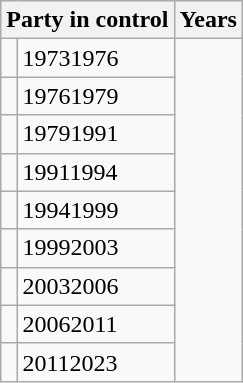<table class="wikitable">
<tr>
<th colspan="2">Party in control</th>
<th>Years</th>
</tr>
<tr>
<td></td>
<td>19731976</td>
</tr>
<tr>
<td></td>
<td>19761979</td>
</tr>
<tr>
<td></td>
<td>19791991</td>
</tr>
<tr>
<td></td>
<td>19911994</td>
</tr>
<tr>
<td></td>
<td>19941999</td>
</tr>
<tr>
<td></td>
<td>19992003</td>
</tr>
<tr>
<td></td>
<td>20032006</td>
</tr>
<tr>
<td></td>
<td>20062011</td>
</tr>
<tr>
<td></td>
<td>20112023</td>
</tr>
</table>
